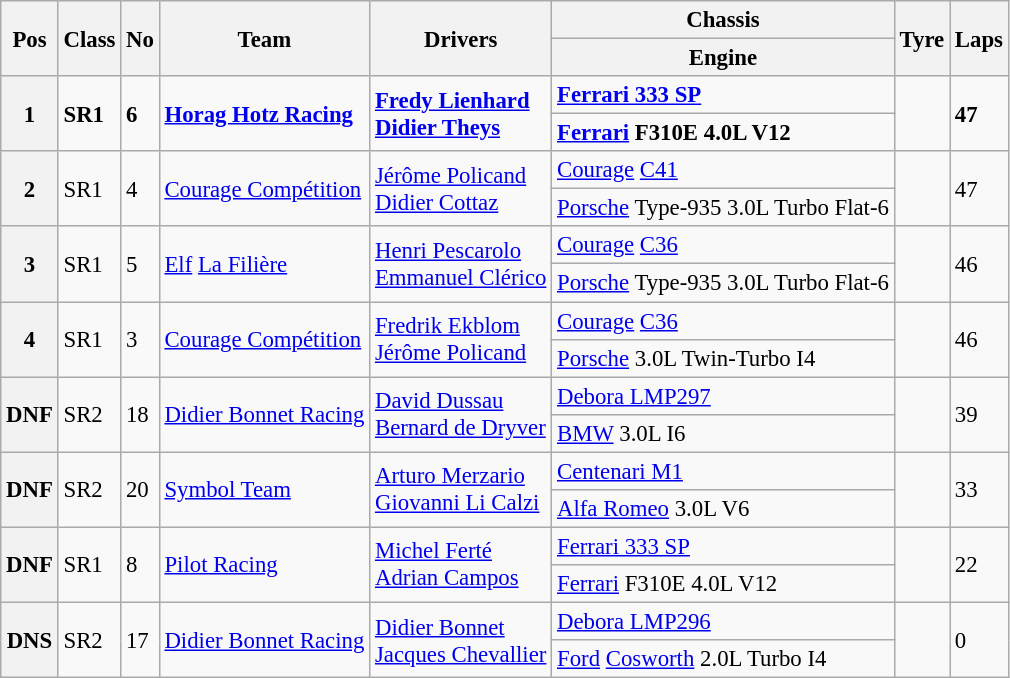<table class="wikitable" style="font-size: 95%;">
<tr>
<th rowspan=2>Pos</th>
<th rowspan=2>Class</th>
<th rowspan=2>No</th>
<th rowspan=2>Team</th>
<th rowspan=2>Drivers</th>
<th>Chassis</th>
<th rowspan=2>Tyre</th>
<th rowspan=2>Laps</th>
</tr>
<tr>
<th>Engine</th>
</tr>
<tr style="font-weight:bold">
<th rowspan=2>1</th>
<td rowspan=2>SR1</td>
<td rowspan=2>6</td>
<td rowspan=2> <a href='#'>Horag Hotz Racing</a></td>
<td rowspan=2> <a href='#'>Fredy Lienhard</a><br> <a href='#'>Didier Theys</a></td>
<td><a href='#'>Ferrari 333 SP</a></td>
<td rowspan=2></td>
<td rowspan=2>47</td>
</tr>
<tr style="font-weight:bold">
<td><a href='#'>Ferrari</a> F310E 4.0L V12</td>
</tr>
<tr>
<th rowspan=2>2</th>
<td rowspan=2>SR1</td>
<td rowspan=2>4</td>
<td rowspan=2> <a href='#'>Courage Compétition</a></td>
<td rowspan=2> <a href='#'>Jérôme Policand</a><br> <a href='#'>Didier Cottaz</a></td>
<td><a href='#'>Courage</a> <a href='#'>C41</a></td>
<td rowspan=2></td>
<td rowspan=2>47</td>
</tr>
<tr>
<td><a href='#'>Porsche</a> Type-935 3.0L Turbo Flat-6</td>
</tr>
<tr>
<th rowspan=2>3</th>
<td rowspan=2>SR1</td>
<td rowspan=2>5</td>
<td rowspan=2> <a href='#'>Elf</a> <a href='#'>La Filière</a></td>
<td rowspan=2> <a href='#'>Henri Pescarolo</a><br> <a href='#'>Emmanuel Clérico</a></td>
<td><a href='#'>Courage</a> <a href='#'>C36</a></td>
<td rowspan=2></td>
<td rowspan=2>46</td>
</tr>
<tr>
<td><a href='#'>Porsche</a> Type-935 3.0L Turbo Flat-6</td>
</tr>
<tr>
<th rowspan=2>4</th>
<td rowspan=2>SR1</td>
<td rowspan=2>3</td>
<td rowspan=2> <a href='#'>Courage Compétition</a></td>
<td rowspan=2> <a href='#'>Fredrik Ekblom</a><br> <a href='#'>Jérôme Policand</a></td>
<td><a href='#'>Courage</a> <a href='#'>C36</a></td>
<td rowspan=2></td>
<td rowspan=2>46</td>
</tr>
<tr>
<td><a href='#'>Porsche</a> 3.0L Twin-Turbo I4</td>
</tr>
<tr>
<th rowspan=2>DNF</th>
<td rowspan=2>SR2</td>
<td rowspan=2>18</td>
<td rowspan=2> <a href='#'>Didier Bonnet Racing</a></td>
<td rowspan=2> <a href='#'>David Dussau</a><br> <a href='#'>Bernard de Dryver</a></td>
<td><a href='#'>Debora LMP297</a></td>
<td rowspan=2></td>
<td rowspan=2>39</td>
</tr>
<tr>
<td><a href='#'>BMW</a> 3.0L I6</td>
</tr>
<tr>
<th rowspan=2>DNF</th>
<td rowspan=2>SR2</td>
<td rowspan=2>20</td>
<td rowspan=2> <a href='#'>Symbol Team</a></td>
<td rowspan=2> <a href='#'>Arturo Merzario</a><br> <a href='#'>Giovanni Li Calzi</a></td>
<td><a href='#'>Centenari M1</a></td>
<td rowspan=2></td>
<td rowspan=2>33</td>
</tr>
<tr>
<td><a href='#'>Alfa Romeo</a> 3.0L V6</td>
</tr>
<tr>
<th rowspan=2>DNF</th>
<td rowspan=2>SR1</td>
<td rowspan=2>8</td>
<td rowspan=2> <a href='#'>Pilot Racing</a></td>
<td rowspan=2> <a href='#'>Michel Ferté</a><br> <a href='#'>Adrian Campos</a></td>
<td><a href='#'>Ferrari 333 SP</a></td>
<td rowspan=2></td>
<td rowspan=2>22</td>
</tr>
<tr>
<td><a href='#'>Ferrari</a> F310E 4.0L V12</td>
</tr>
<tr>
<th rowspan=2>DNS</th>
<td rowspan=2>SR2</td>
<td rowspan=2>17</td>
<td rowspan=2> <a href='#'>Didier Bonnet Racing</a></td>
<td rowspan=2> <a href='#'>Didier Bonnet</a><br> <a href='#'>Jacques Chevallier</a></td>
<td><a href='#'>Debora LMP296</a></td>
<td rowspan=2></td>
<td rowspan=2>0</td>
</tr>
<tr>
<td><a href='#'>Ford</a> <a href='#'>Cosworth</a> 2.0L Turbo I4</td>
</tr>
</table>
